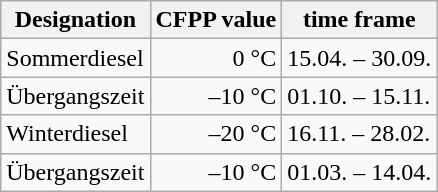<table class="wikitable">
<tr>
<th>Designation</th>
<th>CFPP value</th>
<th>time frame</th>
</tr>
<tr>
<td>Sommerdiesel</td>
<td align=right>0 °C</td>
<td>15.04. – 30.09.</td>
</tr>
<tr>
<td>Übergangszeit</td>
<td align=right>–10 °C</td>
<td>01.10. – 15.11.</td>
</tr>
<tr>
<td>Winterdiesel</td>
<td align=right>–20 °C</td>
<td>16.11. – 28.02.</td>
</tr>
<tr>
<td>Übergangszeit</td>
<td align=right>–10 °C</td>
<td>01.03. – 14.04.</td>
</tr>
</table>
